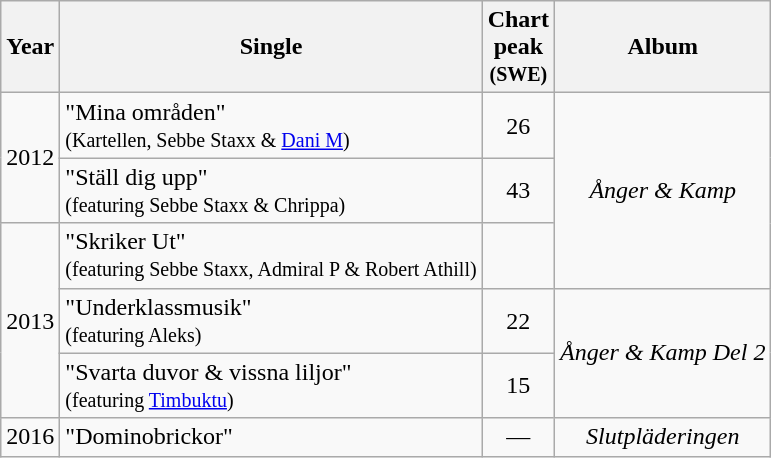<table class="wikitable">
<tr>
<th>Year</th>
<th>Single</th>
<th>Chart <br>peak<br><small>(SWE)<br></small></th>
<th>Album</th>
</tr>
<tr>
<td rowspan=2>2012</td>
<td>"Mina områden" <br><small>(Kartellen, Sebbe Staxx & <a href='#'>Dani M</a>)</small></td>
<td style="text-align:center;">26</td>
<td style="text-align:center;" rowspan=3><em>Ånger & Kamp</em></td>
</tr>
<tr>
<td>"Ställ dig upp"<br><small>(featuring Sebbe Staxx & Chrippa)</small></td>
<td style="text-align:center;">43</td>
</tr>
<tr>
<td rowspan=3>2013</td>
<td>"Skriker Ut"<br><small>(featuring Sebbe Staxx, Admiral P & Robert Athill)</small></td>
<td style="text-align:center;"></td>
</tr>
<tr>
<td>"Underklassmusik"<br><small>(featuring Aleks)</small></td>
<td style="text-align:center;">22</td>
<td style="text-align:center;" rowspan=2><em>Ånger & Kamp Del 2</em></td>
</tr>
<tr>
<td>"Svarta duvor & vissna liljor"<br><small>(featuring <a href='#'>Timbuktu</a>)</small></td>
<td style="text-align:center;">15</td>
</tr>
<tr>
<td>2016</td>
<td>"Dominobrickor"</td>
<td style="text-align:center;">—</td>
<td style="text-align:center;"><em>Slutpläderingen</em></td>
</tr>
</table>
